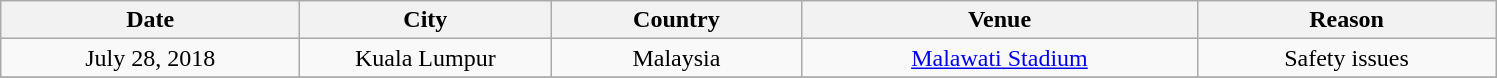<table class="wikitable" style="text-align:center;">
<tr>
<th scope="col" style="width:12em;">Date</th>
<th scope="col" style="width:10em;">City</th>
<th scope="col" style="width:10em;">Country</th>
<th scope="col" style="width:16em;">Venue</th>
<th scope="col" style="width:12em;">Reason</th>
</tr>
<tr>
<td>July 28, 2018</td>
<td>Kuala Lumpur</td>
<td>Malaysia</td>
<td><a href='#'>Malawati Stadium</a></td>
<td>Safety issues</td>
</tr>
<tr>
</tr>
</table>
